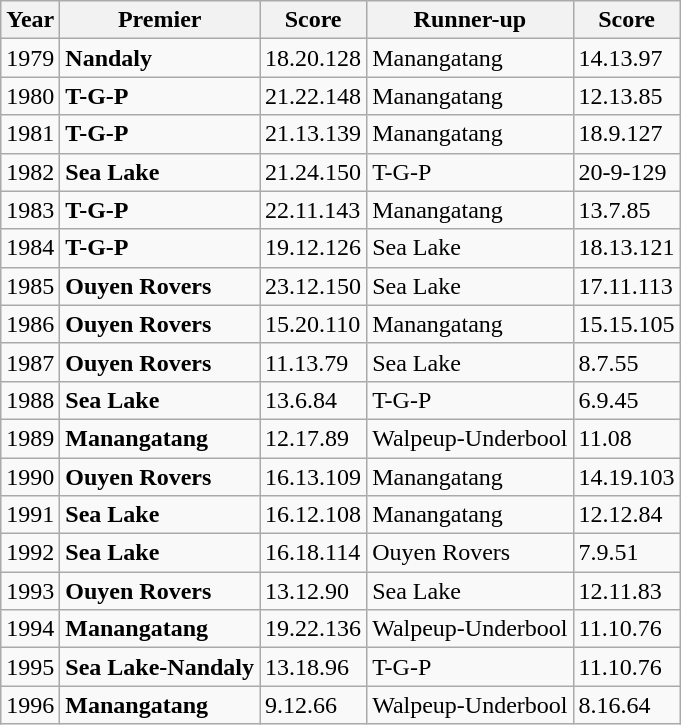<table class="wikitable">
<tr>
<th>Year</th>
<th>Premier</th>
<th>Score</th>
<th>Runner-up</th>
<th>Score</th>
</tr>
<tr>
<td>1979</td>
<td><strong>Nandaly</strong></td>
<td>18.20.128</td>
<td>Manangatang</td>
<td>14.13.97</td>
</tr>
<tr>
<td>1980</td>
<td><strong>T-G-P</strong></td>
<td>21.22.148</td>
<td>Manangatang</td>
<td>12.13.85</td>
</tr>
<tr>
<td>1981</td>
<td><strong>T-G-P</strong></td>
<td>21.13.139</td>
<td>Manangatang</td>
<td>18.9.127</td>
</tr>
<tr>
<td>1982</td>
<td><strong>Sea Lake</strong></td>
<td>21.24.150</td>
<td>T-G-P</td>
<td>20-9-129</td>
</tr>
<tr>
<td>1983</td>
<td><strong>T-G-P</strong></td>
<td>22.11.143</td>
<td>Manangatang</td>
<td>13.7.85</td>
</tr>
<tr>
<td>1984</td>
<td><strong>T-G-P</strong></td>
<td>19.12.126</td>
<td>Sea Lake</td>
<td>18.13.121</td>
</tr>
<tr>
<td>1985</td>
<td><strong>Ouyen Rovers</strong></td>
<td>23.12.150</td>
<td>Sea Lake</td>
<td>17.11.113</td>
</tr>
<tr>
<td>1986</td>
<td><strong>Ouyen Rovers</strong></td>
<td>15.20.110</td>
<td>Manangatang</td>
<td>15.15.105</td>
</tr>
<tr>
<td>1987</td>
<td><strong>Ouyen Rovers</strong></td>
<td>11.13.79</td>
<td>Sea Lake</td>
<td>8.7.55</td>
</tr>
<tr>
<td>1988</td>
<td><strong>Sea Lake</strong></td>
<td>13.6.84</td>
<td>T-G-P</td>
<td>6.9.45</td>
</tr>
<tr>
<td>1989</td>
<td><strong>Manangatang</strong></td>
<td>12.17.89</td>
<td>Walpeup-Underbool</td>
<td>11.08</td>
</tr>
<tr>
<td>1990</td>
<td><strong>Ouyen Rovers</strong></td>
<td>16.13.109</td>
<td>Manangatang</td>
<td>14.19.103</td>
</tr>
<tr>
<td>1991</td>
<td><strong>Sea Lake</strong></td>
<td>16.12.108</td>
<td>Manangatang</td>
<td>12.12.84</td>
</tr>
<tr>
<td>1992</td>
<td><strong>Sea Lake</strong></td>
<td>16.18.114</td>
<td>Ouyen Rovers</td>
<td>7.9.51</td>
</tr>
<tr>
<td>1993</td>
<td><strong>Ouyen Rovers</strong></td>
<td>13.12.90</td>
<td>Sea Lake</td>
<td>12.11.83</td>
</tr>
<tr>
<td>1994</td>
<td><strong>Manangatang</strong></td>
<td>19.22.136</td>
<td>Walpeup-Underbool</td>
<td>11.10.76</td>
</tr>
<tr>
<td>1995</td>
<td><strong>Sea Lake-Nandaly</strong></td>
<td>13.18.96</td>
<td>T-G-P</td>
<td>11.10.76</td>
</tr>
<tr>
<td>1996</td>
<td><strong>Manangatang</strong></td>
<td>9.12.66</td>
<td>Walpeup-Underbool</td>
<td>8.16.64</td>
</tr>
</table>
